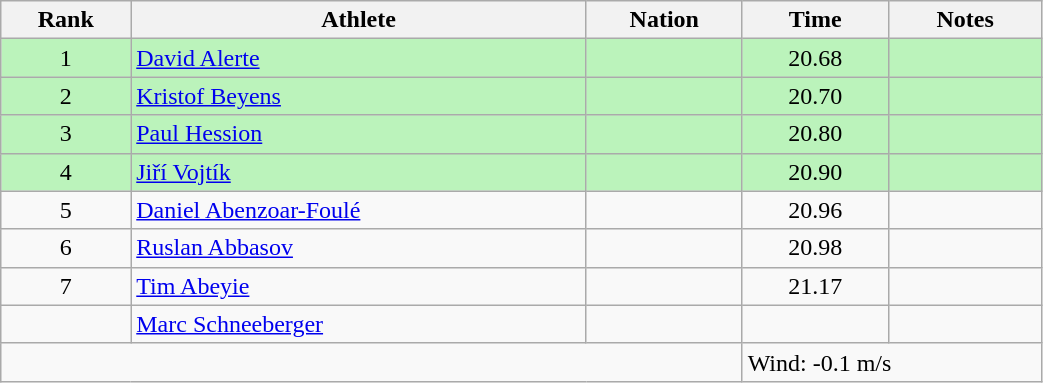<table class="wikitable sortable" style="text-align:center;width: 55%;">
<tr>
<th scope="col">Rank</th>
<th scope="col">Athlete</th>
<th scope="col">Nation</th>
<th scope="col">Time</th>
<th scope="col">Notes</th>
</tr>
<tr bgcolor=bbf3bb>
<td>1</td>
<td align=left><a href='#'>David Alerte</a></td>
<td align=left></td>
<td>20.68</td>
<td></td>
</tr>
<tr bgcolor=bbf3bb>
<td>2</td>
<td align=left><a href='#'>Kristof Beyens</a></td>
<td align=left></td>
<td>20.70</td>
<td></td>
</tr>
<tr bgcolor=bbf3bb>
<td>3</td>
<td align=left><a href='#'>Paul Hession</a></td>
<td align=left></td>
<td>20.80</td>
<td></td>
</tr>
<tr bgcolor=bbf3bb>
<td>4</td>
<td align=left><a href='#'>Jiří Vojtík</a></td>
<td align=left></td>
<td>20.90</td>
<td></td>
</tr>
<tr>
<td>5</td>
<td align=left><a href='#'>Daniel Abenzoar-Foulé</a></td>
<td align=left></td>
<td>20.96</td>
<td></td>
</tr>
<tr>
<td>6</td>
<td align=left><a href='#'>Ruslan Abbasov</a></td>
<td align=left></td>
<td>20.98</td>
<td></td>
</tr>
<tr>
<td>7</td>
<td align=left><a href='#'>Tim Abeyie</a></td>
<td align=left></td>
<td>21.17</td>
<td></td>
</tr>
<tr>
<td></td>
<td align=left><a href='#'>Marc Schneeberger</a></td>
<td align=left></td>
<td></td>
<td></td>
</tr>
<tr class="sortbottom">
<td colspan="3"></td>
<td colspan="2" style="text-align:left;">Wind: -0.1 m/s</td>
</tr>
</table>
